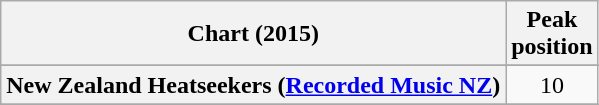<table class="wikitable plainrowheaders sortable" style="text-align:center;">
<tr>
<th scope="col">Chart (2015)</th>
<th scope="col">Peak<br>position</th>
</tr>
<tr>
</tr>
<tr>
</tr>
<tr>
<th scope="row">New Zealand Heatseekers (<a href='#'>Recorded Music NZ</a>)</th>
<td>10</td>
</tr>
<tr>
</tr>
<tr>
</tr>
<tr>
</tr>
</table>
